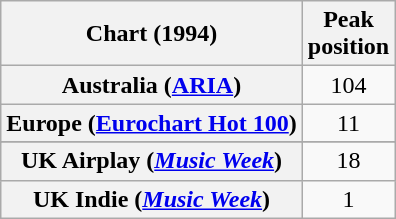<table class="wikitable sortable plainrowheaders" style="text-align:center">
<tr>
<th>Chart (1994)</th>
<th>Peak<br>position</th>
</tr>
<tr>
<th scope="row">Australia (<a href='#'>ARIA</a>)</th>
<td>104</td>
</tr>
<tr>
<th scope="row">Europe (<a href='#'>Eurochart Hot 100</a>)</th>
<td>11</td>
</tr>
<tr>
</tr>
<tr>
</tr>
<tr>
</tr>
<tr>
</tr>
<tr>
</tr>
<tr>
<th scope="row">UK Airplay (<em><a href='#'>Music Week</a></em>)</th>
<td>18</td>
</tr>
<tr>
<th scope="row">UK Indie (<em><a href='#'>Music Week</a></em>)</th>
<td align=center>1</td>
</tr>
</table>
